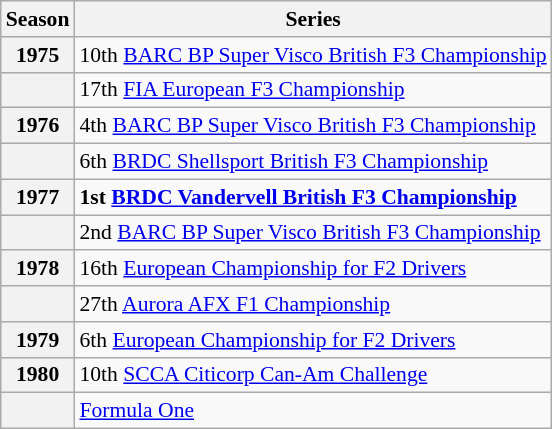<table class="wikitable" style="font-size:90%; text-align:left">
<tr>
<th>Season</th>
<th>Series</th>
</tr>
<tr>
<th>1975</th>
<td>10th <a href='#'>BARC BP Super Visco British F3 Championship</a></td>
</tr>
<tr>
<th></th>
<td>17th <a href='#'>FIA European F3 Championship</a></td>
</tr>
<tr>
<th>1976</th>
<td>4th <a href='#'>BARC BP Super Visco British F3 Championship</a></td>
</tr>
<tr>
<th></th>
<td>6th <a href='#'>BRDC Shellsport British F3 Championship</a></td>
</tr>
<tr>
<th>1977</th>
<td><strong>1st <a href='#'>BRDC Vandervell British F3 Championship</a></strong></td>
</tr>
<tr>
<th></th>
<td>2nd <a href='#'>BARC BP Super Visco British F3 Championship</a></td>
</tr>
<tr>
<th>1978</th>
<td>16th <a href='#'>European Championship for F2 Drivers</a></td>
</tr>
<tr>
<th></th>
<td>27th <a href='#'>Aurora AFX F1 Championship</a></td>
</tr>
<tr>
<th>1979</th>
<td>6th <a href='#'>European Championship for F2 Drivers</a></td>
</tr>
<tr>
<th>1980</th>
<td>10th <a href='#'>SCCA Citicorp Can-Am Challenge</a></td>
</tr>
<tr>
<th></th>
<td><a href='#'>Formula One</a></td>
</tr>
</table>
